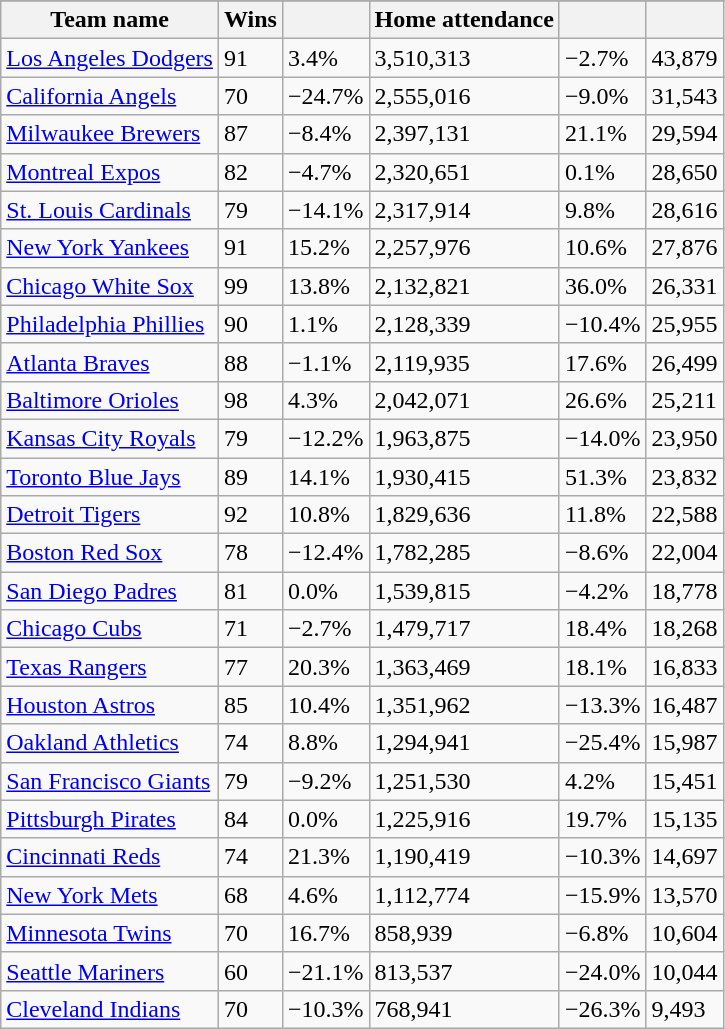<table class="wikitable sortable">
<tr style="text-align:center; font-size:larger;">
</tr>
<tr>
<th>Team name</th>
<th>Wins</th>
<th></th>
<th>Home attendance</th>
<th></th>
<th></th>
</tr>
<tr>
<td><a href='#'>Los Angeles Dodgers</a></td>
<td>91</td>
<td>3.4%</td>
<td>3,510,313</td>
<td>−2.7%</td>
<td>43,879</td>
</tr>
<tr>
<td><a href='#'>California Angels</a></td>
<td>70</td>
<td>−24.7%</td>
<td>2,555,016</td>
<td>−9.0%</td>
<td>31,543</td>
</tr>
<tr>
<td><a href='#'>Milwaukee Brewers</a></td>
<td>87</td>
<td>−8.4%</td>
<td>2,397,131</td>
<td>21.1%</td>
<td>29,594</td>
</tr>
<tr>
<td><a href='#'>Montreal Expos</a></td>
<td>82</td>
<td>−4.7%</td>
<td>2,320,651</td>
<td>0.1%</td>
<td>28,650</td>
</tr>
<tr>
<td><a href='#'>St. Louis Cardinals</a></td>
<td>79</td>
<td>−14.1%</td>
<td>2,317,914</td>
<td>9.8%</td>
<td>28,616</td>
</tr>
<tr>
<td><a href='#'>New York Yankees</a></td>
<td>91</td>
<td>15.2%</td>
<td>2,257,976</td>
<td>10.6%</td>
<td>27,876</td>
</tr>
<tr>
<td><a href='#'>Chicago White Sox</a></td>
<td>99</td>
<td>13.8%</td>
<td>2,132,821</td>
<td>36.0%</td>
<td>26,331</td>
</tr>
<tr>
<td><a href='#'>Philadelphia Phillies</a></td>
<td>90</td>
<td>1.1%</td>
<td>2,128,339</td>
<td>−10.4%</td>
<td>25,955</td>
</tr>
<tr>
<td><a href='#'>Atlanta Braves</a></td>
<td>88</td>
<td>−1.1%</td>
<td>2,119,935</td>
<td>17.6%</td>
<td>26,499</td>
</tr>
<tr>
<td><a href='#'>Baltimore Orioles</a></td>
<td>98</td>
<td>4.3%</td>
<td>2,042,071</td>
<td>26.6%</td>
<td>25,211</td>
</tr>
<tr>
<td><a href='#'>Kansas City Royals</a></td>
<td>79</td>
<td>−12.2%</td>
<td>1,963,875</td>
<td>−14.0%</td>
<td>23,950</td>
</tr>
<tr>
<td><a href='#'>Toronto Blue Jays</a></td>
<td>89</td>
<td>14.1%</td>
<td>1,930,415</td>
<td>51.3%</td>
<td>23,832</td>
</tr>
<tr>
<td><a href='#'>Detroit Tigers</a></td>
<td>92</td>
<td>10.8%</td>
<td>1,829,636</td>
<td>11.8%</td>
<td>22,588</td>
</tr>
<tr>
<td><a href='#'>Boston Red Sox</a></td>
<td>78</td>
<td>−12.4%</td>
<td>1,782,285</td>
<td>−8.6%</td>
<td>22,004</td>
</tr>
<tr>
<td><a href='#'>San Diego Padres</a></td>
<td>81</td>
<td>0.0%</td>
<td>1,539,815</td>
<td>−4.2%</td>
<td>18,778</td>
</tr>
<tr>
<td><a href='#'>Chicago Cubs</a></td>
<td>71</td>
<td>−2.7%</td>
<td>1,479,717</td>
<td>18.4%</td>
<td>18,268</td>
</tr>
<tr>
<td><a href='#'>Texas Rangers</a></td>
<td>77</td>
<td>20.3%</td>
<td>1,363,469</td>
<td>18.1%</td>
<td>16,833</td>
</tr>
<tr>
<td><a href='#'>Houston Astros</a></td>
<td>85</td>
<td>10.4%</td>
<td>1,351,962</td>
<td>−13.3%</td>
<td>16,487</td>
</tr>
<tr>
<td><a href='#'>Oakland Athletics</a></td>
<td>74</td>
<td>8.8%</td>
<td>1,294,941</td>
<td>−25.4%</td>
<td>15,987</td>
</tr>
<tr>
<td><a href='#'>San Francisco Giants</a></td>
<td>79</td>
<td>−9.2%</td>
<td>1,251,530</td>
<td>4.2%</td>
<td>15,451</td>
</tr>
<tr>
<td><a href='#'>Pittsburgh Pirates</a></td>
<td>84</td>
<td>0.0%</td>
<td>1,225,916</td>
<td>19.7%</td>
<td>15,135</td>
</tr>
<tr>
<td><a href='#'>Cincinnati Reds</a></td>
<td>74</td>
<td>21.3%</td>
<td>1,190,419</td>
<td>−10.3%</td>
<td>14,697</td>
</tr>
<tr>
<td><a href='#'>New York Mets</a></td>
<td>68</td>
<td>4.6%</td>
<td>1,112,774</td>
<td>−15.9%</td>
<td>13,570</td>
</tr>
<tr>
<td><a href='#'>Minnesota Twins</a></td>
<td>70</td>
<td>16.7%</td>
<td>858,939</td>
<td>−6.8%</td>
<td>10,604</td>
</tr>
<tr>
<td><a href='#'>Seattle Mariners</a></td>
<td>60</td>
<td>−21.1%</td>
<td>813,537</td>
<td>−24.0%</td>
<td>10,044</td>
</tr>
<tr>
<td><a href='#'>Cleveland Indians</a></td>
<td>70</td>
<td>−10.3%</td>
<td>768,941</td>
<td>−26.3%</td>
<td>9,493</td>
</tr>
</table>
